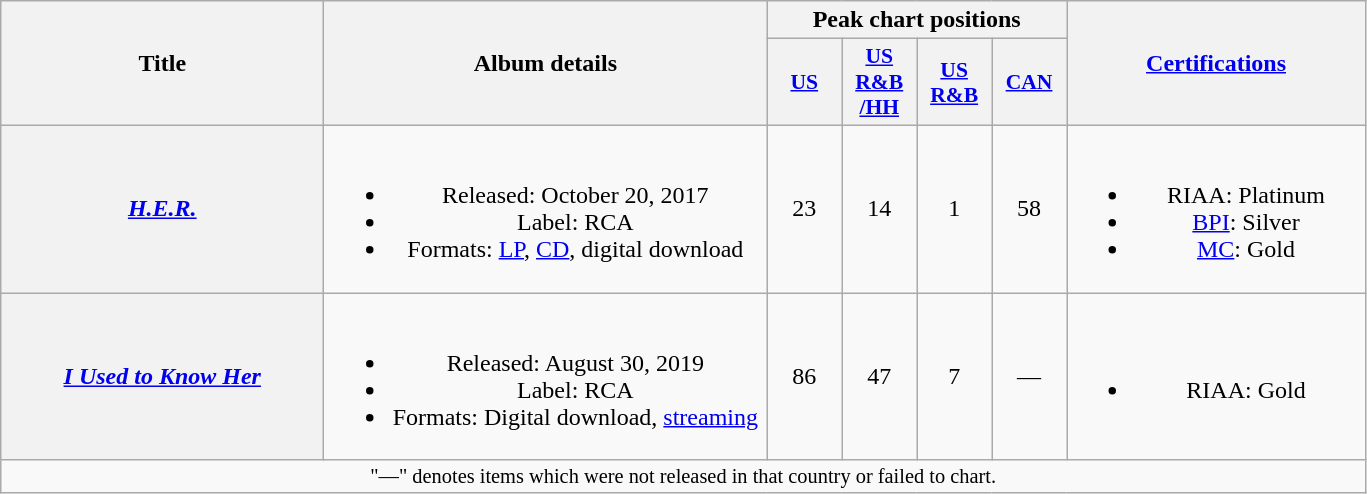<table class="wikitable plainrowheaders" style="text-align:center;">
<tr>
<th scope="col" rowspan="2" style="width:13em;">Title</th>
<th scope="col" rowspan="2" style="width:18em;">Album details</th>
<th scope="col" colspan="4">Peak chart positions</th>
<th scope="col" rowspan="2" style="width:12em;"><a href='#'>Certifications</a></th>
</tr>
<tr>
<th scope="col" style="width:3em;font-size:90%;"><a href='#'>US</a><br></th>
<th scope="col" style="width:3em;font-size:90%;"><a href='#'>US<br>R&B<br>/HH</a><br></th>
<th scope="col" style="width:3em;font-size:90%;"><a href='#'>US<br>R&B</a><br></th>
<th scope="col" style="width:3em;font-size:90%;"><a href='#'>CAN</a><br></th>
</tr>
<tr>
<th scope="row"><em><a href='#'>H.E.R.</a></em></th>
<td><br><ul><li>Released: October 20, 2017</li><li>Label: RCA</li><li>Formats: <a href='#'>LP</a>, <a href='#'>CD</a>, digital download</li></ul></td>
<td>23</td>
<td>14</td>
<td>1</td>
<td>58</td>
<td><br><ul><li>RIAA: Platinum</li><li><a href='#'>BPI</a>: Silver</li><li><a href='#'>MC</a>: Gold</li></ul></td>
</tr>
<tr>
<th scope="row"><em><a href='#'>I Used to Know Her</a></em></th>
<td><br><ul><li>Released: August 30, 2019</li><li>Label: RCA</li><li>Formats: Digital download, <a href='#'>streaming</a></li></ul></td>
<td>86</td>
<td>47</td>
<td>7</td>
<td>—</td>
<td><br><ul><li>RIAA: Gold</li></ul></td>
</tr>
<tr>
<td colspan="10" style="font-size:85%;">"—" denotes items which were not released in that country or failed to chart.</td>
</tr>
</table>
